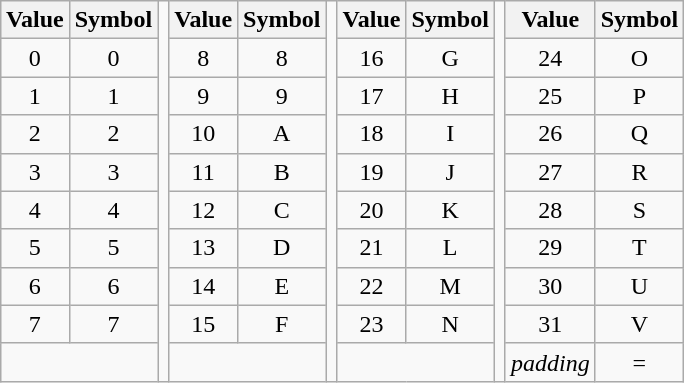<table class="wikitable" style="width:40ex; text-align: center; margin: 0 auto 0 auto;">
<tr>
<th width="12%">Value</th>
<th width="12%">Symbol</th>
<td rowspan="10"></td>
<th width="12%">Value</th>
<th width="12%">Symbol</th>
<td rowspan="10"></td>
<th width="12%">Value</th>
<th width="12%">Symbol</th>
<td rowspan="10"></td>
<th width="12%">Value</th>
<th width="12%">Symbol</th>
</tr>
<tr>
<td>0</td>
<td>0</td>
<td>8</td>
<td>8</td>
<td>16</td>
<td>G</td>
<td>24</td>
<td>O</td>
</tr>
<tr>
<td>1</td>
<td>1</td>
<td>9</td>
<td>9</td>
<td>17</td>
<td>H</td>
<td>25</td>
<td>P</td>
</tr>
<tr>
<td>2</td>
<td>2</td>
<td>10</td>
<td>A</td>
<td>18</td>
<td>I</td>
<td>26</td>
<td>Q</td>
</tr>
<tr>
<td>3</td>
<td>3</td>
<td>11</td>
<td>B</td>
<td>19</td>
<td>J</td>
<td>27</td>
<td>R</td>
</tr>
<tr>
<td>4</td>
<td>4</td>
<td>12</td>
<td>C</td>
<td>20</td>
<td>K</td>
<td>28</td>
<td>S</td>
</tr>
<tr>
<td>5</td>
<td>5</td>
<td>13</td>
<td>D</td>
<td>21</td>
<td>L</td>
<td>29</td>
<td>T</td>
</tr>
<tr>
<td>6</td>
<td>6</td>
<td>14</td>
<td>E</td>
<td>22</td>
<td>M</td>
<td>30</td>
<td>U</td>
</tr>
<tr>
<td>7</td>
<td>7</td>
<td>15</td>
<td>F</td>
<td>23</td>
<td>N</td>
<td>31</td>
<td>V</td>
</tr>
<tr>
<td colspan="2"></td>
<td colspan="2"></td>
<td colspan="2"></td>
<td><em>padding</em></td>
<td>=</td>
</tr>
</table>
